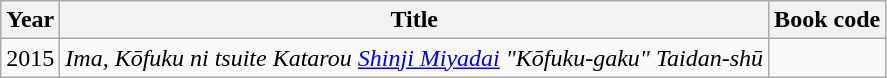<table class="wikitable">
<tr>
<th>Year</th>
<th>Title</th>
<th>Book code</th>
</tr>
<tr>
<td>2015</td>
<td><em>Ima, Kōfuku ni tsuite Katarou <a href='#'>Shinji Miyadai</a> "Kōfuku-gaku" Taidan-shū</em></td>
<td></td>
</tr>
</table>
